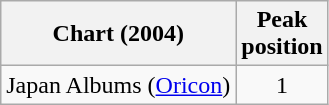<table class="wikitable sortable" border="1">
<tr>
<th scope="col">Chart (2004)</th>
<th scope="col">Peak<br>position</th>
</tr>
<tr>
<td>Japan Albums (<a href='#'>Oricon</a>)</td>
<td style="text-align:center;">1</td>
</tr>
</table>
